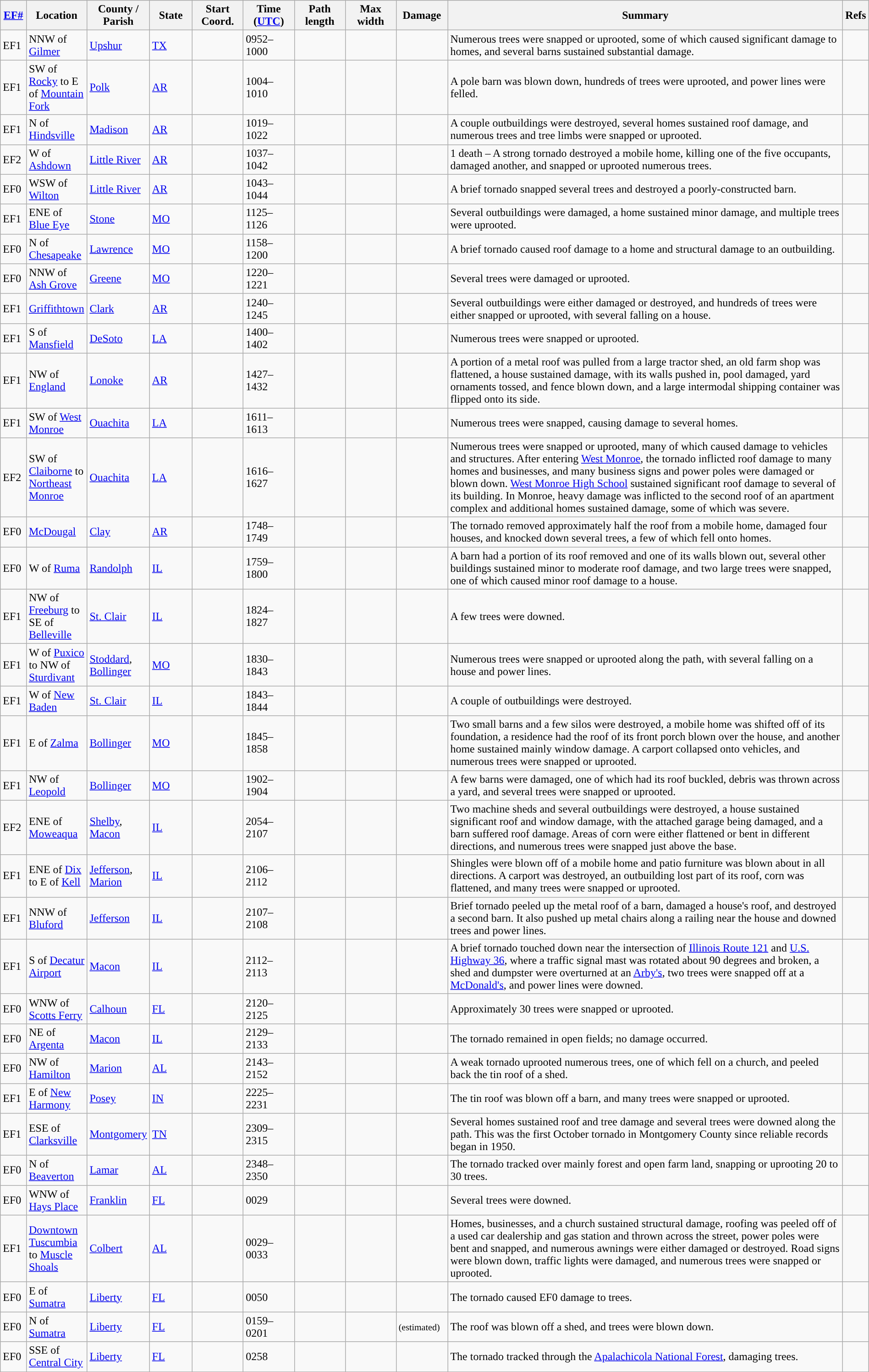<table class="wikitable sortable" style="width:100%;">
<tr>
<th scope="col" width="3%" align="center"><a href='#'>EF#</a></th>
<th scope="col" width="7%" align="center" class="unsortable">Location</th>
<th scope="col" width="6%" align="center" class="unsortable">County / Parish</th>
<th scope="col" width="5%" align="center">State</th>
<th scope="col" width="6%" align="center">Start Coord.</th>
<th scope="col" width="6%" align="center">Time (<a href='#'>UTC</a>)</th>
<th scope="col" width="6%" align="center">Path length</th>
<th scope="col" width="6%" align="center">Max width</th>
<th scope="col" width="6%" align="center">Damage</th>
<th scope="col" width="48%" class="unsortable" align="center">Summary</th>
<th scope="col" width="48%" class="unsortable" align="center">Refs</th>
</tr>
<tr>
<td>EF1</td>
<td>NNW of <a href='#'>Gilmer</a></td>
<td><a href='#'>Upshur</a></td>
<td><a href='#'>TX</a></td>
<td></td>
<td>0952–1000</td>
<td></td>
<td></td>
<td></td>
<td>Numerous trees were snapped or uprooted, some of which caused significant damage to homes, and several barns sustained substantial damage.</td>
<td></td>
</tr>
<tr>
<td>EF1</td>
<td>SW of <a href='#'>Rocky</a> to E of <a href='#'>Mountain Fork</a></td>
<td><a href='#'>Polk</a></td>
<td><a href='#'>AR</a></td>
<td></td>
<td>1004–1010</td>
<td></td>
<td></td>
<td></td>
<td>A pole barn was blown down, hundreds of trees were uprooted, and power lines were felled.</td>
<td></td>
</tr>
<tr>
<td>EF1</td>
<td>N of <a href='#'>Hindsville</a></td>
<td><a href='#'>Madison</a></td>
<td><a href='#'>AR</a></td>
<td></td>
<td>1019–1022</td>
<td></td>
<td></td>
<td></td>
<td>A couple outbuildings were destroyed, several homes sustained roof damage, and numerous trees and tree limbs were snapped or uprooted.</td>
<td></td>
</tr>
<tr>
<td>EF2</td>
<td>W of <a href='#'>Ashdown</a></td>
<td><a href='#'>Little River</a></td>
<td><a href='#'>AR</a></td>
<td></td>
<td>1037–1042</td>
<td></td>
<td></td>
<td></td>
<td>1 death – A strong tornado destroyed a mobile home, killing one of the five occupants, damaged another, and snapped or uprooted numerous trees.</td>
<td></td>
</tr>
<tr>
<td>EF0</td>
<td>WSW of <a href='#'>Wilton</a></td>
<td><a href='#'>Little River</a></td>
<td><a href='#'>AR</a></td>
<td></td>
<td>1043–1044</td>
<td></td>
<td></td>
<td></td>
<td>A brief tornado snapped several trees and destroyed a poorly-constructed barn.</td>
<td></td>
</tr>
<tr>
<td>EF1</td>
<td>ENE of <a href='#'>Blue Eye</a></td>
<td><a href='#'>Stone</a></td>
<td><a href='#'>MO</a></td>
<td></td>
<td>1125–1126</td>
<td></td>
<td></td>
<td></td>
<td>Several outbuildings were damaged, a home sustained minor damage, and multiple trees were uprooted.</td>
<td></td>
</tr>
<tr>
<td>EF0</td>
<td>N of <a href='#'>Chesapeake</a></td>
<td><a href='#'>Lawrence</a></td>
<td><a href='#'>MO</a></td>
<td></td>
<td>1158–1200</td>
<td></td>
<td></td>
<td></td>
<td>A brief tornado caused roof damage to a home and structural damage to an outbuilding.</td>
<td></td>
</tr>
<tr>
<td>EF0</td>
<td>NNW of <a href='#'>Ash Grove</a></td>
<td><a href='#'>Greene</a></td>
<td><a href='#'>MO</a></td>
<td></td>
<td>1220–1221</td>
<td></td>
<td></td>
<td></td>
<td>Several trees were damaged or uprooted.</td>
<td></td>
</tr>
<tr>
<td>EF1</td>
<td><a href='#'>Griffithtown</a></td>
<td><a href='#'>Clark</a></td>
<td><a href='#'>AR</a></td>
<td></td>
<td>1240–1245</td>
<td></td>
<td></td>
<td></td>
<td>Several outbuildings were either damaged or destroyed, and hundreds of trees were either snapped or uprooted, with several falling on a house.</td>
<td></td>
</tr>
<tr>
<td>EF1</td>
<td>S of <a href='#'>Mansfield</a></td>
<td><a href='#'>DeSoto</a></td>
<td><a href='#'>LA</a></td>
<td></td>
<td>1400–1402</td>
<td></td>
<td></td>
<td></td>
<td>Numerous trees were snapped or uprooted.</td>
<td></td>
</tr>
<tr>
<td>EF1</td>
<td>NW of <a href='#'>England</a></td>
<td><a href='#'>Lonoke</a></td>
<td><a href='#'>AR</a></td>
<td></td>
<td>1427–1432</td>
<td></td>
<td></td>
<td></td>
<td>A portion of a metal roof was pulled from a large tractor shed, an old farm shop was flattened, a house sustained damage, with its walls pushed in, pool damaged, yard ornaments tossed, and fence blown down, and a large intermodal shipping container was flipped onto its side.</td>
<td></td>
</tr>
<tr>
<td>EF1</td>
<td>SW of <a href='#'>West Monroe</a></td>
<td><a href='#'>Ouachita</a></td>
<td><a href='#'>LA</a></td>
<td></td>
<td>1611–1613</td>
<td></td>
<td></td>
<td></td>
<td>Numerous trees were snapped, causing damage to several homes.</td>
<td></td>
</tr>
<tr>
<td>EF2</td>
<td>SW of <a href='#'>Claiborne</a> to <a href='#'>Northeast Monroe</a></td>
<td><a href='#'>Ouachita</a></td>
<td><a href='#'>LA</a></td>
<td></td>
<td>1616–1627</td>
<td></td>
<td></td>
<td></td>
<td>Numerous trees were snapped or uprooted, many of which caused damage to vehicles and structures. After entering <a href='#'>West Monroe</a>, the tornado inflicted roof damage to many homes and businesses, and many business signs and power poles were damaged or blown down. <a href='#'>West Monroe High School</a> sustained significant roof damage to several of its building. In Monroe, heavy damage was inflicted to the second roof of an apartment complex and additional homes sustained damage, some of which was severe.</td>
<td></td>
</tr>
<tr>
<td>EF0</td>
<td><a href='#'>McDougal</a></td>
<td><a href='#'>Clay</a></td>
<td><a href='#'>AR</a></td>
<td></td>
<td>1748–1749</td>
<td></td>
<td></td>
<td></td>
<td>The tornado removed approximately half the roof from a mobile home, damaged four houses, and knocked down several trees, a few of which fell onto homes.</td>
<td></td>
</tr>
<tr>
<td>EF0</td>
<td>W of <a href='#'>Ruma</a></td>
<td><a href='#'>Randolph</a></td>
<td><a href='#'>IL</a></td>
<td></td>
<td>1759–1800</td>
<td></td>
<td></td>
<td></td>
<td>A barn had a portion of its roof removed and one of its walls blown out, several other buildings sustained minor to moderate roof damage, and two large trees were snapped, one of which caused minor roof damage to a house.</td>
<td></td>
</tr>
<tr>
<td>EF1</td>
<td>NW of <a href='#'>Freeburg</a> to SE of <a href='#'>Belleville</a></td>
<td><a href='#'>St. Clair</a></td>
<td><a href='#'>IL</a></td>
<td></td>
<td>1824–1827</td>
<td></td>
<td></td>
<td></td>
<td>A few trees were downed.</td>
<td></td>
</tr>
<tr>
<td>EF1</td>
<td>W of <a href='#'>Puxico</a> to NW of <a href='#'>Sturdivant</a></td>
<td><a href='#'>Stoddard</a>, <a href='#'>Bollinger</a></td>
<td><a href='#'>MO</a></td>
<td></td>
<td>1830–1843</td>
<td></td>
<td></td>
<td></td>
<td>Numerous trees were snapped or uprooted along the path, with several falling on a house and power lines.</td>
<td></td>
</tr>
<tr>
<td>EF1</td>
<td>W of <a href='#'>New Baden</a></td>
<td><a href='#'>St. Clair</a></td>
<td><a href='#'>IL</a></td>
<td></td>
<td>1843–1844</td>
<td></td>
<td></td>
<td></td>
<td>A couple of outbuildings were destroyed.</td>
<td></td>
</tr>
<tr>
<td>EF1</td>
<td>E of <a href='#'>Zalma</a></td>
<td><a href='#'>Bollinger</a></td>
<td><a href='#'>MO</a></td>
<td></td>
<td>1845–1858</td>
<td></td>
<td></td>
<td></td>
<td>Two small barns and a few silos were destroyed, a mobile home was shifted off of its foundation, a residence had the roof of its front porch blown over the house, and another home sustained mainly window damage. A carport collapsed onto vehicles, and numerous trees were snapped or uprooted.</td>
<td></td>
</tr>
<tr>
<td>EF1</td>
<td>NW of <a href='#'>Leopold</a></td>
<td><a href='#'>Bollinger</a></td>
<td><a href='#'>MO</a></td>
<td></td>
<td>1902–1904</td>
<td></td>
<td></td>
<td></td>
<td>A few barns were damaged, one of which had its roof buckled, debris was thrown across a yard, and several trees were snapped or uprooted.</td>
<td></td>
</tr>
<tr>
<td>EF2</td>
<td>ENE of <a href='#'>Moweaqua</a></td>
<td><a href='#'>Shelby</a>, <a href='#'>Macon</a></td>
<td><a href='#'>IL</a></td>
<td></td>
<td>2054–2107</td>
<td></td>
<td></td>
<td></td>
<td>Two machine sheds and several outbuildings were destroyed, a house sustained significant roof and window damage, with the attached garage being damaged, and a barn suffered roof damage. Areas of corn were either flattened or bent in different directions, and numerous trees were snapped just above the base.</td>
<td></td>
</tr>
<tr>
<td>EF1</td>
<td>ENE of <a href='#'>Dix</a> to E of <a href='#'>Kell</a></td>
<td><a href='#'>Jefferson</a>, <a href='#'>Marion</a></td>
<td><a href='#'>IL</a></td>
<td></td>
<td>2106–2112</td>
<td></td>
<td></td>
<td></td>
<td>Shingles were blown off of a mobile home and patio furniture was blown about  in all directions. A carport was destroyed, an outbuilding lost part of its roof, corn was flattened, and many trees were snapped or uprooted.</td>
<td></td>
</tr>
<tr>
<td>EF1</td>
<td>NNW of <a href='#'>Bluford</a></td>
<td><a href='#'>Jefferson</a></td>
<td><a href='#'>IL</a></td>
<td></td>
<td>2107–2108</td>
<td></td>
<td></td>
<td></td>
<td>Brief tornado peeled up the metal roof of a barn, damaged a house's roof, and destroyed a second barn. It also pushed up metal chairs along a railing near the house and downed trees and power lines.</td>
<td></td>
</tr>
<tr>
<td>EF1</td>
<td>S of <a href='#'>Decatur Airport</a></td>
<td><a href='#'>Macon</a></td>
<td><a href='#'>IL</a></td>
<td></td>
<td>2112–2113</td>
<td></td>
<td></td>
<td></td>
<td>A brief tornado touched down near the intersection of <a href='#'>Illinois Route 121</a> and <a href='#'>U.S. Highway 36</a>, where a traffic signal mast was rotated about 90 degrees and broken, a shed and dumpster were overturned at an <a href='#'>Arby's</a>, two trees were snapped off at a <a href='#'>McDonald's</a>, and power lines were downed.</td>
<td></td>
</tr>
<tr>
<td>EF0</td>
<td>WNW of <a href='#'>Scotts Ferry</a></td>
<td><a href='#'>Calhoun</a></td>
<td><a href='#'>FL</a></td>
<td></td>
<td>2120–2125</td>
<td></td>
<td></td>
<td></td>
<td>Approximately 30 trees were snapped or uprooted.</td>
<td></td>
</tr>
<tr>
<td>EF0</td>
<td>NE of <a href='#'>Argenta</a></td>
<td><a href='#'>Macon</a></td>
<td><a href='#'>IL</a></td>
<td></td>
<td>2129–2133</td>
<td></td>
<td></td>
<td></td>
<td>The tornado remained in open fields; no damage occurred.</td>
<td></td>
</tr>
<tr>
<td>EF0</td>
<td>NW of <a href='#'>Hamilton</a></td>
<td><a href='#'>Marion</a></td>
<td><a href='#'>AL</a></td>
<td></td>
<td>2143–2152</td>
<td></td>
<td></td>
<td></td>
<td>A weak tornado uprooted numerous trees, one of which fell on a church, and peeled back the tin roof of a shed.</td>
<td></td>
</tr>
<tr>
<td>EF1</td>
<td>E of <a href='#'>New Harmony</a></td>
<td><a href='#'>Posey</a></td>
<td><a href='#'>IN</a></td>
<td></td>
<td>2225–2231</td>
<td></td>
<td></td>
<td></td>
<td>The tin roof was blown off a barn, and many trees were snapped or uprooted.</td>
<td></td>
</tr>
<tr>
<td>EF1</td>
<td>ESE of <a href='#'>Clarksville</a></td>
<td><a href='#'>Montgomery</a></td>
<td><a href='#'>TN</a></td>
<td></td>
<td>2309–2315</td>
<td></td>
<td></td>
<td></td>
<td>Several homes sustained roof and tree damage and several trees were downed along the path. This was the first October tornado in Montgomery County since reliable records began in 1950.</td>
<td></td>
</tr>
<tr>
<td>EF0</td>
<td>N of <a href='#'>Beaverton</a></td>
<td><a href='#'>Lamar</a></td>
<td><a href='#'>AL</a></td>
<td></td>
<td>2348–2350</td>
<td></td>
<td></td>
<td></td>
<td>The tornado tracked over mainly forest and open farm land, snapping or uprooting 20 to 30 trees.</td>
<td></td>
</tr>
<tr>
<td>EF0</td>
<td>WNW of <a href='#'>Hays Place</a></td>
<td><a href='#'>Franklin</a></td>
<td><a href='#'>FL</a></td>
<td></td>
<td>0029</td>
<td></td>
<td></td>
<td></td>
<td>Several trees were downed.</td>
<td></td>
</tr>
<tr>
<td>EF1</td>
<td><a href='#'>Downtown Tuscumbia</a> to <a href='#'>Muscle Shoals</a></td>
<td><a href='#'>Colbert</a></td>
<td><a href='#'>AL</a></td>
<td></td>
<td>0029–0033</td>
<td></td>
<td></td>
<td></td>
<td>Homes, businesses, and a church sustained structural damage, roofing was peeled off of a used car dealership and gas station and thrown across the street, power poles were bent and snapped, and numerous awnings were either damaged or destroyed. Road signs were blown down, traffic lights were damaged, and numerous trees were snapped or uprooted.</td>
<td></td>
</tr>
<tr>
<td>EF0</td>
<td>E of <a href='#'>Sumatra</a></td>
<td><a href='#'>Liberty</a></td>
<td><a href='#'>FL</a></td>
<td></td>
<td>0050</td>
<td></td>
<td></td>
<td></td>
<td>The tornado caused EF0 damage to trees.</td>
<td></td>
</tr>
<tr>
<td>EF0</td>
<td>N of <a href='#'>Sumatra</a></td>
<td><a href='#'>Liberty</a></td>
<td><a href='#'>FL</a></td>
<td></td>
<td>0159–0201</td>
<td></td>
<td></td>
<td> <small>(estimated)</small></td>
<td>The roof was blown off a shed, and trees were blown down.</td>
<td></td>
</tr>
<tr>
<td>EF0</td>
<td>SSE of <a href='#'>Central City</a></td>
<td><a href='#'>Liberty</a></td>
<td><a href='#'>FL</a></td>
<td></td>
<td>0258</td>
<td></td>
<td></td>
<td></td>
<td>The tornado tracked through the <a href='#'>Apalachicola National Forest</a>, damaging trees.</td>
<td></td>
</tr>
<tr>
</tr>
</table>
